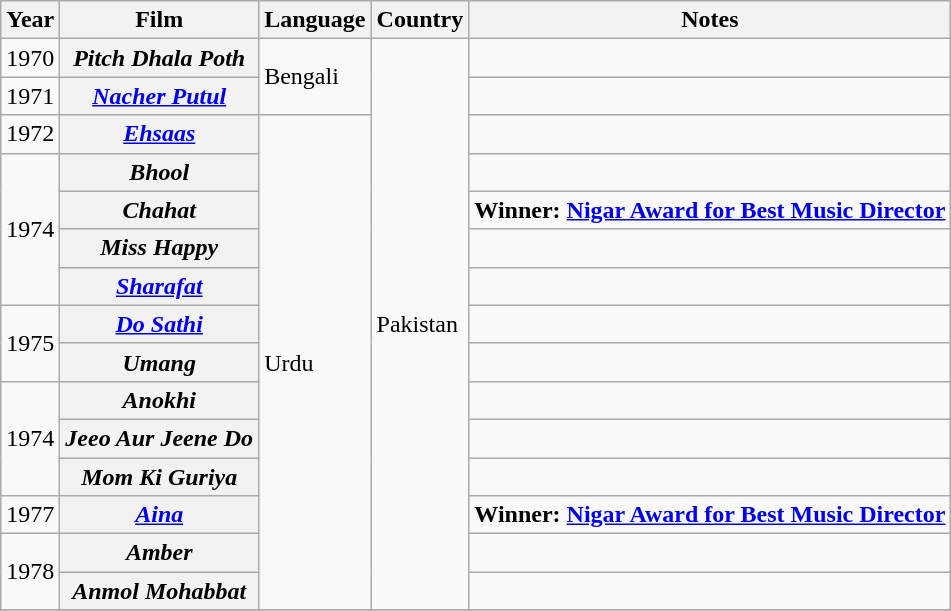<table class="wikitable sortable">
<tr>
<th>Year</th>
<th>Film</th>
<th>Language</th>
<th>Country</th>
<th>Notes</th>
</tr>
<tr>
<td>1970</td>
<th><em>Pitch Dhala Poth</em></th>
<td rowspan=2>Bengali</td>
<td rowspan=15>Pakistan</td>
<td></td>
</tr>
<tr>
<td>1971</td>
<th><em><a href='#'>Nacher Putul</a></em></th>
<td></td>
</tr>
<tr>
<td>1972</td>
<th><em><a href='#'>Ehsaas</a></em></th>
<td rowspan=13>Urdu</td>
<td></td>
</tr>
<tr>
<td rowspan=4>1974</td>
<th><em>Bhool</em></th>
<td></td>
</tr>
<tr>
<th><em>Chahat</em></th>
<td><strong>Winner: <a href='#'>Nigar Award for Best Music Director</a></strong></td>
</tr>
<tr>
<th><em>Miss Happy</em></th>
<td></td>
</tr>
<tr>
<th><em><a href='#'>Sharafat</a></em></th>
<td></td>
</tr>
<tr>
<td rowspan=2>1975</td>
<th><em><a href='#'>Do Sathi</a></em></th>
<td></td>
</tr>
<tr>
<th><em>Umang</em></th>
<td></td>
</tr>
<tr>
<td rowspan=3>1974</td>
<th><em>Anokhi</em></th>
<td></td>
</tr>
<tr>
<th><em>Jeeo Aur Jeene Do</em></th>
<td></td>
</tr>
<tr>
<th><em>Mom Ki Guriya</em></th>
<td></td>
</tr>
<tr>
<td rowspan=1>1977</td>
<th><em><a href='#'>Aina</a></em></th>
<td><strong>Winner: <a href='#'>Nigar Award for Best Music Director</a></strong></td>
</tr>
<tr>
<td rowspan=2>1978</td>
<th><em>Amber</em></th>
<td></td>
</tr>
<tr>
<th><em>Anmol Mohabbat</em></th>
<td></td>
</tr>
<tr>
</tr>
</table>
